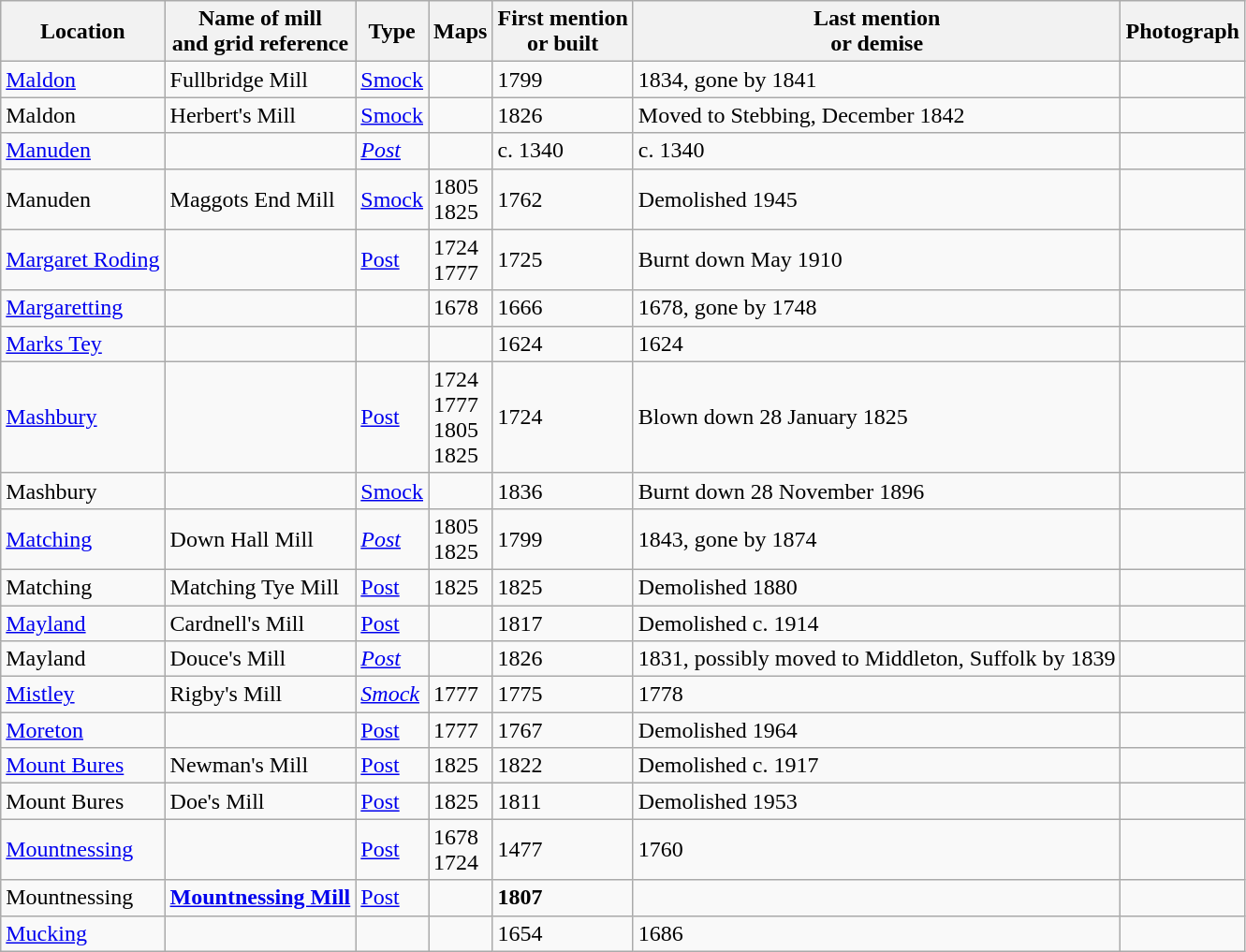<table class="wikitable">
<tr>
<th>Location</th>
<th>Name of mill<br>and grid reference</th>
<th>Type</th>
<th>Maps</th>
<th>First mention<br>or built</th>
<th>Last mention<br> or demise</th>
<th>Photograph</th>
</tr>
<tr>
<td><a href='#'>Maldon</a></td>
<td>Fullbridge Mill<br></td>
<td><a href='#'>Smock</a></td>
<td></td>
<td>1799</td>
<td>1834, gone by 1841</td>
<td></td>
</tr>
<tr>
<td>Maldon</td>
<td>Herbert's Mill<br></td>
<td><a href='#'>Smock</a></td>
<td></td>
<td>1826</td>
<td>Moved to Stebbing, December 1842</td>
<td></td>
</tr>
<tr>
<td><a href='#'>Manuden</a></td>
<td></td>
<td><em><a href='#'>Post</a></em></td>
<td></td>
<td>c. 1340</td>
<td>c. 1340</td>
<td></td>
</tr>
<tr>
<td>Manuden</td>
<td>Maggots End Mill<br></td>
<td><a href='#'>Smock</a></td>
<td>1805<br>1825</td>
<td>1762</td>
<td>Demolished 1945</td>
<td></td>
</tr>
<tr>
<td><a href='#'>Margaret Roding</a></td>
<td></td>
<td><a href='#'>Post</a></td>
<td>1724<br>1777</td>
<td>1725</td>
<td>Burnt down May 1910</td>
<td></td>
</tr>
<tr>
<td><a href='#'>Margaretting</a></td>
<td></td>
<td></td>
<td>1678</td>
<td>1666</td>
<td>1678, gone by 1748</td>
<td></td>
</tr>
<tr>
<td><a href='#'>Marks Tey</a></td>
<td></td>
<td></td>
<td></td>
<td>1624</td>
<td>1624</td>
<td></td>
</tr>
<tr>
<td><a href='#'>Mashbury</a></td>
<td></td>
<td><a href='#'>Post</a></td>
<td>1724<br>1777<br>1805<br>1825</td>
<td>1724</td>
<td>Blown down 28 January 1825</td>
<td></td>
</tr>
<tr>
<td>Mashbury</td>
<td></td>
<td><a href='#'>Smock</a></td>
<td></td>
<td>1836</td>
<td>Burnt down 28 November 1896<br></td>
<td></td>
</tr>
<tr>
<td><a href='#'>Matching</a></td>
<td>Down Hall Mill<br></td>
<td><em><a href='#'>Post</a></em></td>
<td>1805<br>1825</td>
<td>1799</td>
<td>1843, gone by 1874</td>
<td></td>
</tr>
<tr>
<td>Matching</td>
<td>Matching Tye Mill<br></td>
<td><a href='#'>Post</a></td>
<td>1825</td>
<td>1825</td>
<td>Demolished 1880<br></td>
<td></td>
</tr>
<tr>
<td><a href='#'>Mayland</a></td>
<td>Cardnell's Mill<br></td>
<td><a href='#'>Post</a></td>
<td></td>
<td>1817</td>
<td>Demolished c. 1914</td>
<td></td>
</tr>
<tr>
<td>Mayland</td>
<td>Douce's Mill<br></td>
<td><em><a href='#'>Post</a></em></td>
<td></td>
<td>1826</td>
<td>1831, possibly moved to Middleton, Suffolk by 1839</td>
<td></td>
</tr>
<tr>
<td><a href='#'>Mistley</a></td>
<td>Rigby's Mill<br></td>
<td><em><a href='#'>Smock</a></em></td>
<td>1777</td>
<td>1775</td>
<td>1778</td>
<td></td>
</tr>
<tr>
<td><a href='#'>Moreton</a></td>
<td></td>
<td><a href='#'>Post</a></td>
<td>1777</td>
<td>1767</td>
<td>Demolished 1964</td>
<td></td>
</tr>
<tr>
<td><a href='#'>Mount Bures</a></td>
<td>Newman's Mill <br></td>
<td><a href='#'>Post</a></td>
<td>1825</td>
<td>1822</td>
<td>Demolished c. 1917</td>
<td></td>
</tr>
<tr>
<td>Mount Bures</td>
<td>Doe's Mill <br></td>
<td><a href='#'>Post</a></td>
<td>1825</td>
<td>1811</td>
<td>Demolished 1953</td>
<td></td>
</tr>
<tr>
<td><a href='#'>Mountnessing</a></td>
<td></td>
<td><a href='#'>Post</a></td>
<td>1678<br>1724</td>
<td>1477</td>
<td>1760</td>
<td></td>
</tr>
<tr>
<td>Mountnessing</td>
<td><strong><a href='#'>Mountnessing Mill</a></strong><br></td>
<td><a href='#'>Post</a></td>
<td></td>
<td><strong>1807</strong></td>
<td></td>
<td></td>
</tr>
<tr>
<td><a href='#'>Mucking</a></td>
<td></td>
<td></td>
<td></td>
<td>1654</td>
<td>1686</td>
<td></td>
</tr>
</table>
